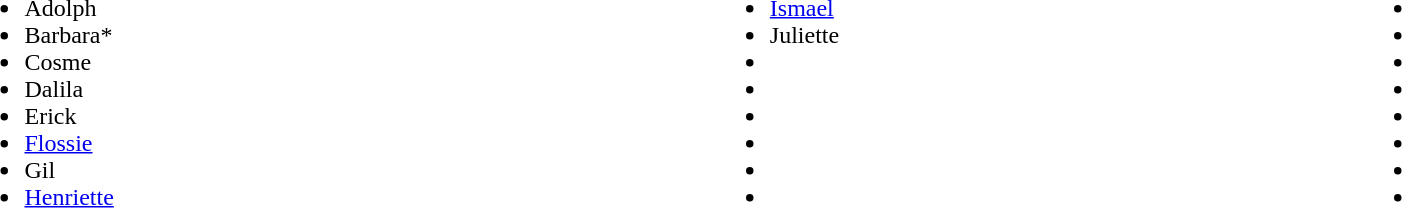<table width="90%">
<tr>
<td><br><ul><li>Adolph</li><li>Barbara*</li><li>Cosme</li><li>Dalila</li><li>Erick</li><li><a href='#'>Flossie</a></li><li>Gil</li><li><a href='#'>Henriette</a></li></ul></td>
<td><br><ul><li><a href='#'>Ismael</a></li><li>Juliette</li><li></li><li></li><li></li><li></li><li></li><li></li></ul></td>
<td><br><ul><li></li><li></li><li></li><li></li><li></li><li></li><li></li><li></li></ul></td>
</tr>
</table>
